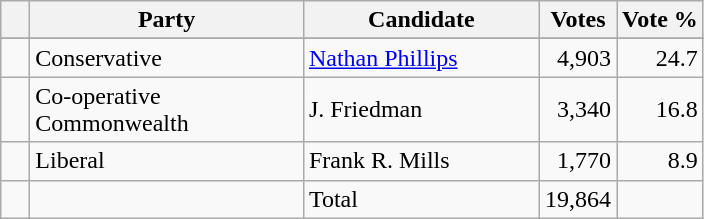<table class="wikitable">
<tr>
<th></th>
<th scope="col" width="175">Party</th>
<th scope="col" width="150">Candidate</th>
<th>Votes</th>
<th>Vote %</th>
</tr>
<tr>
</tr>
<tr>
<td>   </td>
<td>Conservative</td>
<td><a href='#'>Nathan Phillips</a></td>
<td align=right>4,903</td>
<td align=right>24.7</td>
</tr>
<tr>
<td>   </td>
<td>Co-operative Commonwealth</td>
<td>J. Friedman</td>
<td align=right>3,340</td>
<td align=right>16.8</td>
</tr>
<tr>
<td>   </td>
<td>Liberal</td>
<td>Frank R. Mills</td>
<td align=right>1,770</td>
<td align=right>8.9</td>
</tr>
<tr>
<td></td>
<td></td>
<td>Total</td>
<td align=right>19,864</td>
<td></td>
</tr>
</table>
